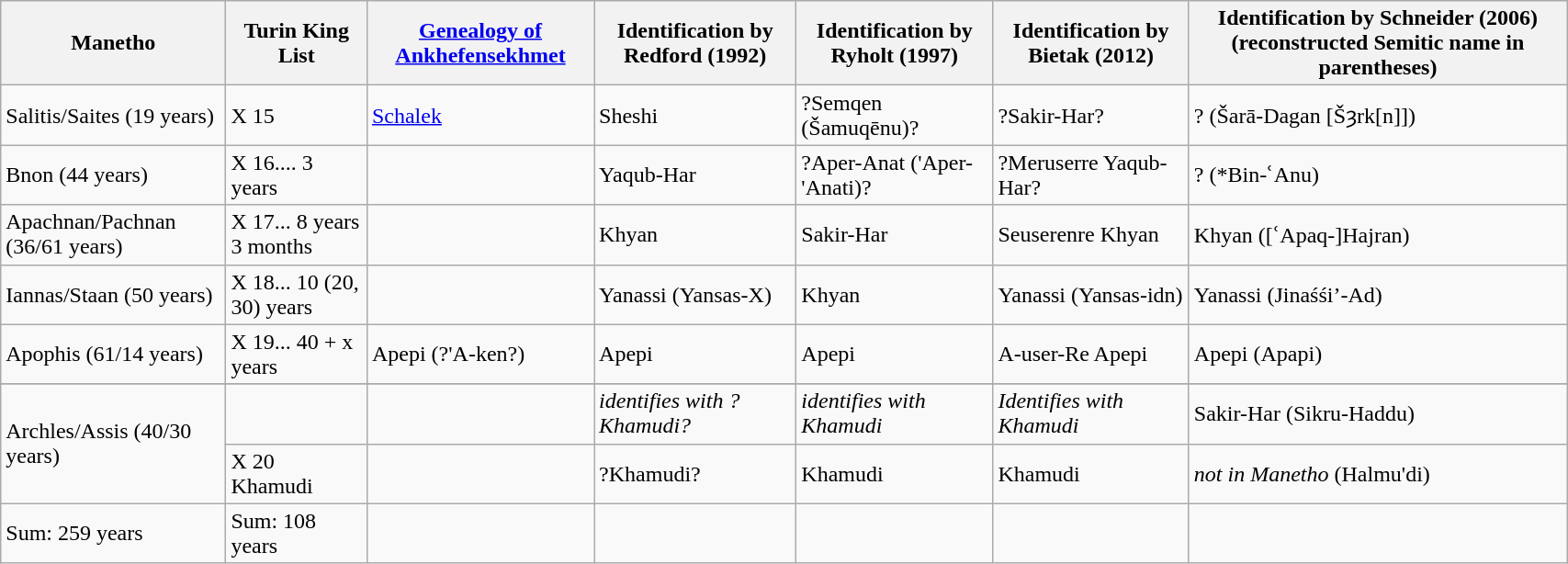<table class="wikitable" width="90%">
<tr>
<th>Manetho</th>
<th>Turin King List</th>
<th><a href='#'>Genealogy of Ankhefensekhmet</a></th>
<th>Identification by Redford (1992)</th>
<th>Identification by Ryholt (1997)</th>
<th>Identification by Bietak (2012)</th>
<th>Identification by Schneider (2006) (reconstructed Semitic name in parentheses)</th>
</tr>
<tr>
<td>Salitis/Saites (19 years)</td>
<td>X 15</td>
<td><a href='#'>Schalek</a></td>
<td>Sheshi</td>
<td>?Semqen (Šamuqēnu)?</td>
<td>?Sakir-Har?</td>
<td>? (Šarā-Dagan [Šȝrk[n]])</td>
</tr>
<tr>
<td>Bnon (44 years)</td>
<td>X 16.... 3 years</td>
<td></td>
<td>Yaqub-Har</td>
<td>?Aper-Anat ('Aper-'Anati)?</td>
<td>?Meruserre Yaqub-Har?</td>
<td>? (*Bin-ʿAnu)</td>
</tr>
<tr>
<td>Apachnan/Pachnan (36/61 years)</td>
<td>X 17... 8 years 3 months</td>
<td></td>
<td>Khyan</td>
<td>Sakir-Har</td>
<td>Seuserenre Khyan</td>
<td>Khyan ([ʿApaq-]Hajran)</td>
</tr>
<tr>
<td>Iannas/Staan (50 years)</td>
<td>X 18... 10 (20, 30) years</td>
<td></td>
<td>Yanassi (Yansas-X)</td>
<td>Khyan</td>
<td>Yanassi (Yansas-idn)</td>
<td>Yanassi (Jinaśśi’-Ad)</td>
</tr>
<tr>
<td>Apophis (61/14 years)</td>
<td>X 19... 40 + x years</td>
<td>Apepi (?'A-ken?)</td>
<td>Apepi</td>
<td>Apepi</td>
<td>A-user-Re Apepi</td>
<td>Apepi (Apapi)</td>
</tr>
<tr>
</tr>
<tr>
<td rowspan="2">Archles/Assis (40/30 years)</td>
<td></td>
<td></td>
<td><em>identifies with ?Khamudi?</em></td>
<td><em>identifies with Khamudi</em></td>
<td><em>Identifies with Khamudi</em></td>
<td>Sakir-Har (Sikru-Haddu)</td>
</tr>
<tr>
<td>X 20 Khamudi</td>
<td></td>
<td>?Khamudi?</td>
<td>Khamudi</td>
<td>Khamudi</td>
<td><em>not in Manetho</em> (Halmu'di)</td>
</tr>
<tr>
<td>Sum: 259 years</td>
<td>Sum: 108 years</td>
<td></td>
<td></td>
<td></td>
<td></td>
<td></td>
</tr>
</table>
